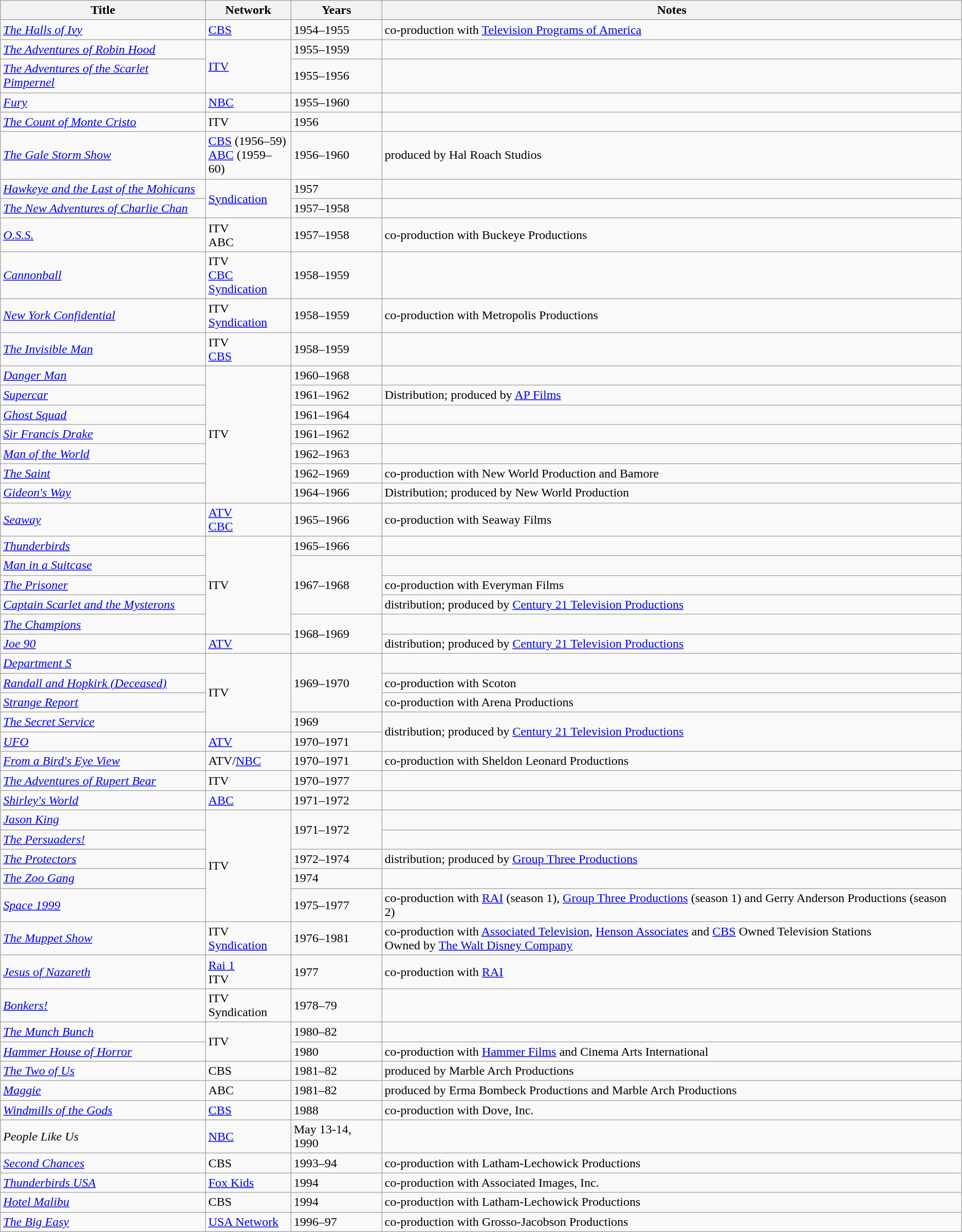<table class="wikitable sortable">
<tr>
<th>Title</th>
<th>Network</th>
<th>Years</th>
<th>Notes</th>
</tr>
<tr>
<td><em><a href='#'>The Halls of Ivy</a></em></td>
<td><a href='#'>CBS</a></td>
<td>1954–1955</td>
<td>co-production with <a href='#'>Television Programs of America</a></td>
</tr>
<tr>
<td><em><a href='#'>The Adventures of Robin Hood</a></em></td>
<td rowspan="2"><a href='#'>ITV</a></td>
<td>1955–1959</td>
<td></td>
</tr>
<tr>
<td><em><a href='#'>The Adventures of the Scarlet Pimpernel</a></em></td>
<td>1955–1956</td>
<td></td>
</tr>
<tr>
<td><em><a href='#'>Fury</a></em></td>
<td><a href='#'>NBC</a></td>
<td>1955–1960</td>
<td></td>
</tr>
<tr>
<td><em><a href='#'>The Count of Monte Cristo</a></em></td>
<td>ITV</td>
<td>1956</td>
<td></td>
</tr>
<tr>
<td><em><a href='#'>The Gale Storm Show</a></em></td>
<td><a href='#'>CBS</a> (1956–59)<br><a href='#'>ABC</a> (1959–60)</td>
<td>1956–1960</td>
<td>produced by Hal Roach Studios</td>
</tr>
<tr>
<td><em><a href='#'>Hawkeye and the Last of the Mohicans</a></em></td>
<td rowspan="2"><a href='#'>Syndication</a></td>
<td>1957</td>
<td></td>
</tr>
<tr>
<td><em><a href='#'>The New Adventures of Charlie Chan</a></em></td>
<td>1957–1958</td>
<td></td>
</tr>
<tr>
<td><em><a href='#'>O.S.S.</a></em></td>
<td>ITV<br>ABC</td>
<td>1957–1958</td>
<td>co-production with Buckeye Productions</td>
</tr>
<tr>
<td><em><a href='#'>Cannonball</a></em></td>
<td>ITV<br><a href='#'>CBC</a><br><a href='#'>Syndication</a></td>
<td>1958–1959</td>
<td></td>
</tr>
<tr>
<td><em><a href='#'>New York Confidential</a></em></td>
<td>ITV<br><a href='#'>Syndication</a></td>
<td>1958–1959</td>
<td>co-production with Metropolis Productions</td>
</tr>
<tr>
<td><em><a href='#'>The Invisible Man</a></em></td>
<td>ITV<br><a href='#'>CBS</a></td>
<td>1958–1959</td>
<td></td>
</tr>
<tr>
<td><em><a href='#'>Danger Man</a></em></td>
<td rowspan="7">ITV</td>
<td>1960–1968</td>
<td></td>
</tr>
<tr>
<td><em><a href='#'>Supercar</a></em></td>
<td>1961–1962</td>
<td>Distribution; produced by <a href='#'>AP Films</a></td>
</tr>
<tr>
<td><em><a href='#'>Ghost Squad</a></em></td>
<td>1961–1964</td>
<td></td>
</tr>
<tr>
<td><em><a href='#'>Sir Francis Drake</a></em></td>
<td>1961–1962</td>
<td></td>
</tr>
<tr>
<td><em><a href='#'>Man of the World</a></em></td>
<td>1962–1963</td>
<td></td>
</tr>
<tr>
<td><em><a href='#'>The Saint</a></em></td>
<td>1962–1969</td>
<td>co-production with New World Production and Bamore</td>
</tr>
<tr>
<td><em><a href='#'>Gideon's Way</a></em></td>
<td>1964–1966</td>
<td>Distribution; produced by New World Production</td>
</tr>
<tr>
<td><em><a href='#'>Seaway</a></em></td>
<td><a href='#'>ATV</a><br><a href='#'>CBC</a></td>
<td>1965–1966</td>
<td>co-production with Seaway Films</td>
</tr>
<tr>
<td><em><a href='#'>Thunderbirds</a></em></td>
<td rowspan="5">ITV</td>
<td>1965–1966</td>
<td></td>
</tr>
<tr>
<td><em><a href='#'>Man in a Suitcase</a></em></td>
<td rowspan="3">1967–1968</td>
<td></td>
</tr>
<tr>
<td><em><a href='#'>The Prisoner</a></em></td>
<td>co-production with Everyman Films</td>
</tr>
<tr>
<td><em><a href='#'>Captain Scarlet and the Mysterons</a></em></td>
<td>distribution; produced by <a href='#'>Century 21 Television Productions</a></td>
</tr>
<tr>
<td><em><a href='#'>The Champions</a></em></td>
<td rowspan="2">1968–1969</td>
<td></td>
</tr>
<tr>
<td><em><a href='#'>Joe 90</a></em></td>
<td><a href='#'>ATV</a></td>
<td>distribution; produced by <a href='#'>Century 21 Television Productions</a></td>
</tr>
<tr>
<td><em><a href='#'>Department S</a></em></td>
<td rowspan="4">ITV</td>
<td rowspan="3">1969–1970</td>
<td></td>
</tr>
<tr>
<td><em><a href='#'>Randall and Hopkirk (Deceased)</a></em></td>
<td>co-production with Scoton</td>
</tr>
<tr>
<td><em><a href='#'>Strange Report</a></em></td>
<td>co-production with Arena Productions</td>
</tr>
<tr>
<td><em><a href='#'>The Secret Service</a></em></td>
<td>1969</td>
<td rowspan="2">distribution; produced by <a href='#'>Century 21 Television Productions</a></td>
</tr>
<tr>
<td><em><a href='#'>UFO</a></em></td>
<td><a href='#'>ATV</a></td>
<td>1970–1971</td>
</tr>
<tr>
<td><em><a href='#'>From a Bird's Eye View</a></em></td>
<td>ATV/<a href='#'>NBC</a></td>
<td>1970–1971</td>
<td>co-production with Sheldon Leonard Productions</td>
</tr>
<tr>
<td><em><a href='#'>The Adventures of Rupert Bear</a></em></td>
<td>ITV</td>
<td>1970–1977</td>
<td></td>
</tr>
<tr>
<td><em><a href='#'>Shirley's World</a></em></td>
<td><a href='#'>ABC</a></td>
<td>1971–1972</td>
<td></td>
</tr>
<tr>
<td><em><a href='#'>Jason King</a></em></td>
<td rowspan="5">ITV</td>
<td rowspan="2">1971–1972</td>
<td></td>
</tr>
<tr>
<td><em><a href='#'>The Persuaders!</a></em></td>
<td></td>
</tr>
<tr>
<td><em><a href='#'>The Protectors</a></em></td>
<td>1972–1974</td>
<td>distribution; produced by <a href='#'>Group Three Productions</a></td>
</tr>
<tr>
<td><em><a href='#'>The Zoo Gang</a></em></td>
<td>1974</td>
<td></td>
</tr>
<tr>
<td><em><a href='#'>Space 1999</a></em></td>
<td>1975–1977</td>
<td>co-production with <a href='#'>RAI</a> (season 1), <a href='#'>Group Three Productions</a> (season 1) and Gerry Anderson Productions (season 2)</td>
</tr>
<tr>
<td><em><a href='#'>The Muppet Show</a></em></td>
<td>ITV<br><a href='#'>Syndication</a></td>
<td>1976–1981</td>
<td>co-production with <a href='#'>Associated Television</a>, <a href='#'>Henson Associates</a> and <a href='#'>CBS</a> Owned Television Stations<br>Owned by <a href='#'>The Walt Disney Company</a></td>
</tr>
<tr>
<td><em><a href='#'>Jesus of Nazareth</a></em></td>
<td><a href='#'>Rai 1</a><br>ITV</td>
<td>1977</td>
<td>co-production with <a href='#'>RAI</a></td>
</tr>
<tr>
<td><em><a href='#'>Bonkers!</a></em></td>
<td>ITV<br>Syndication</td>
<td>1978–79</td>
<td></td>
</tr>
<tr>
<td><em><a href='#'>The Munch Bunch</a></em></td>
<td rowspan="2">ITV</td>
<td>1980–82</td>
<td></td>
</tr>
<tr>
<td><em><a href='#'>Hammer House of Horror</a></em></td>
<td>1980</td>
<td>co-production with <a href='#'>Hammer Films</a> and Cinema Arts International</td>
</tr>
<tr>
<td><em><a href='#'>The Two of Us</a></em></td>
<td>CBS</td>
<td>1981–82</td>
<td>produced by Marble Arch Productions</td>
</tr>
<tr>
<td><em><a href='#'>Maggie</a></em></td>
<td>ABC</td>
<td>1981–82</td>
<td>produced by Erma Bombeck Productions and Marble Arch Productions</td>
</tr>
<tr>
<td><em><a href='#'>Windmills of the Gods</a></em></td>
<td><a href='#'>CBS</a></td>
<td>1988</td>
<td>co-production with Dove, Inc.</td>
</tr>
<tr>
<td><em>People Like Us</em></td>
<td><a href='#'>NBC</a></td>
<td>May 13-14, 1990</td>
<td></td>
</tr>
<tr>
<td><em><a href='#'>Second Chances</a></em></td>
<td>CBS</td>
<td>1993–94</td>
<td>co-production with Latham-Lechowick Productions</td>
</tr>
<tr>
<td><em><a href='#'>Thunderbirds USA</a></em></td>
<td><a href='#'>Fox Kids</a></td>
<td>1994</td>
<td>co-production with Associated Images, Inc.</td>
</tr>
<tr>
<td><em><a href='#'>Hotel Malibu</a></em></td>
<td>CBS</td>
<td>1994</td>
<td>co-production with Latham-Lechowick Productions</td>
</tr>
<tr>
<td><em><a href='#'>The Big Easy</a></em></td>
<td><a href='#'>USA Network</a></td>
<td>1996–97</td>
<td>co-production with Grosso-Jacobson Productions</td>
</tr>
</table>
